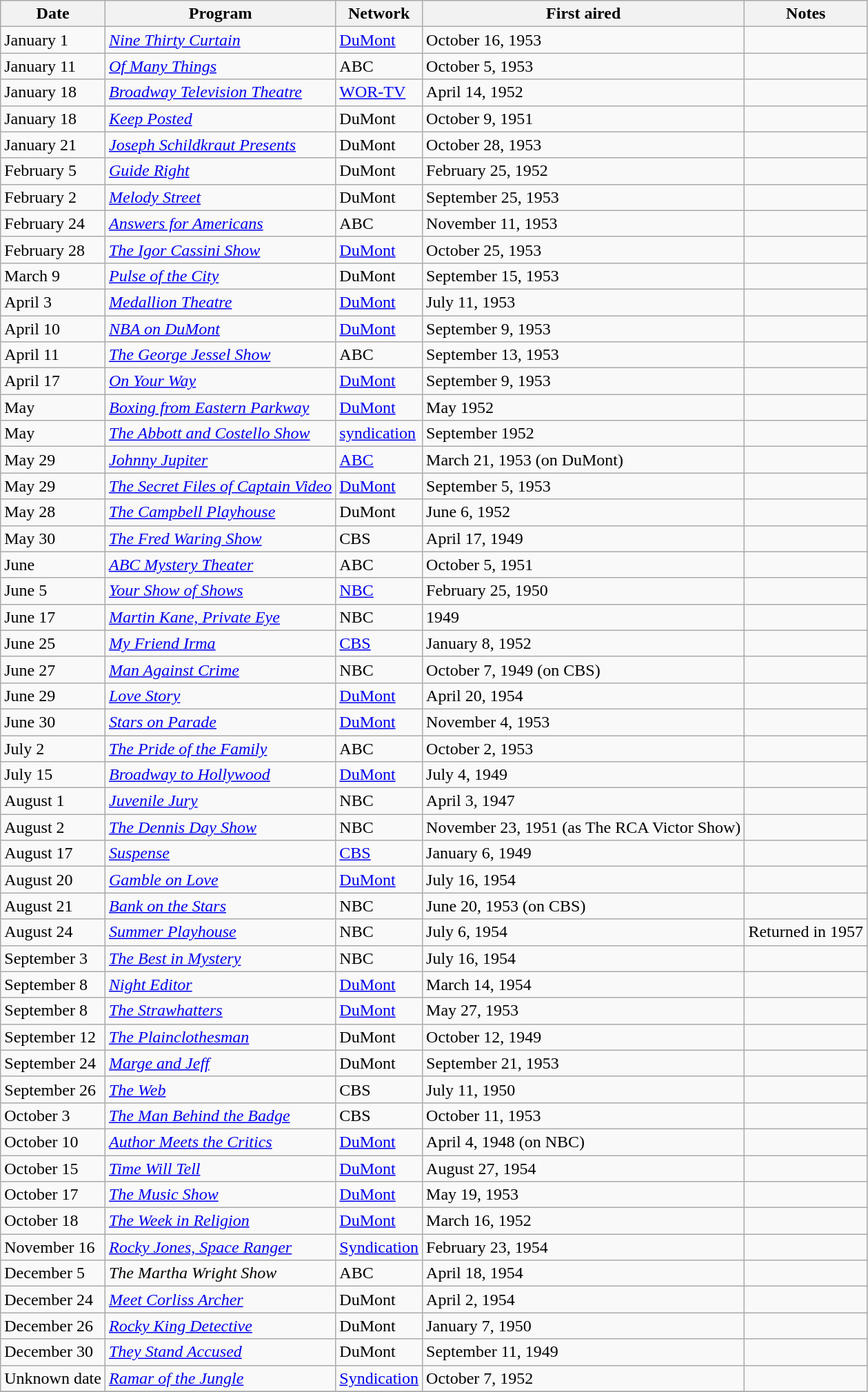<table class="wikitable">
<tr>
<th>Date</th>
<th>Program</th>
<th>Network</th>
<th>First aired</th>
<th>Notes</th>
</tr>
<tr>
<td>January 1</td>
<td><em><a href='#'>Nine Thirty Curtain</a></em></td>
<td><a href='#'>DuMont</a></td>
<td>October 16, 1953</td>
<td></td>
</tr>
<tr>
<td>January 11</td>
<td><em><a href='#'>Of Many Things</a></em></td>
<td>ABC</td>
<td>October 5, 1953</td>
<td></td>
</tr>
<tr>
<td>January 18</td>
<td><em><a href='#'>Broadway Television Theatre</a></em></td>
<td><a href='#'>WOR-TV</a></td>
<td>April 14, 1952</td>
<td></td>
</tr>
<tr>
<td>January 18</td>
<td><em><a href='#'>Keep Posted</a></em></td>
<td>DuMont</td>
<td>October 9, 1951</td>
<td></td>
</tr>
<tr>
<td>January 21</td>
<td><em><a href='#'>Joseph Schildkraut Presents</a></em></td>
<td>DuMont</td>
<td>October 28, 1953</td>
<td></td>
</tr>
<tr>
<td>February 5</td>
<td><em><a href='#'>Guide Right</a></em></td>
<td>DuMont</td>
<td>February 25, 1952</td>
<td></td>
</tr>
<tr>
<td>February 2</td>
<td><em><a href='#'>Melody Street</a></em></td>
<td>DuMont</td>
<td>September 25, 1953</td>
<td></td>
</tr>
<tr>
<td>February 24</td>
<td><em><a href='#'>Answers for Americans</a></em></td>
<td>ABC</td>
<td>November 11, 1953</td>
<td></td>
</tr>
<tr>
<td>February 28</td>
<td><em><a href='#'>The Igor Cassini Show</a></em></td>
<td><a href='#'>DuMont</a></td>
<td>October 25, 1953</td>
<td></td>
</tr>
<tr>
<td>March 9</td>
<td><em><a href='#'>Pulse of the City</a></em></td>
<td>DuMont</td>
<td>September 15, 1953</td>
<td></td>
</tr>
<tr>
<td>April 3</td>
<td><em><a href='#'>Medallion Theatre</a></em></td>
<td><a href='#'>DuMont</a></td>
<td>July 11, 1953</td>
<td></td>
</tr>
<tr>
<td>April 10</td>
<td><em><a href='#'>NBA on DuMont</a></em></td>
<td><a href='#'>DuMont</a></td>
<td>September 9, 1953</td>
<td></td>
</tr>
<tr>
<td>April 11</td>
<td><em><a href='#'>The George Jessel Show</a></em></td>
<td>ABC</td>
<td>September 13, 1953</td>
<td></td>
</tr>
<tr>
<td>April 17</td>
<td><em><a href='#'>On Your Way</a></em></td>
<td><a href='#'>DuMont</a></td>
<td>September 9, 1953</td>
<td></td>
</tr>
<tr>
<td>May</td>
<td><em><a href='#'>Boxing from Eastern Parkway</a></em></td>
<td><a href='#'>DuMont</a></td>
<td>May 1952</td>
<td></td>
</tr>
<tr>
<td>May</td>
<td><em><a href='#'>The Abbott and Costello Show</a></em></td>
<td><a href='#'>syndication</a></td>
<td>September 1952</td>
<td></td>
</tr>
<tr>
<td>May 29</td>
<td><em><a href='#'>Johnny Jupiter</a></em></td>
<td><a href='#'>ABC</a></td>
<td>March 21, 1953 (on DuMont)</td>
<td></td>
</tr>
<tr>
<td>May 29</td>
<td><em><a href='#'>The Secret Files of Captain Video</a></em></td>
<td><a href='#'>DuMont</a></td>
<td>September 5, 1953</td>
<td></td>
</tr>
<tr>
<td>May 28</td>
<td><em><a href='#'>The Campbell Playhouse</a></em></td>
<td>DuMont</td>
<td>June 6, 1952</td>
<td></td>
</tr>
<tr>
<td>May 30</td>
<td><em><a href='#'>The Fred Waring Show</a></em></td>
<td>CBS</td>
<td>April 17, 1949</td>
<td></td>
</tr>
<tr>
<td>June</td>
<td><em><a href='#'>ABC Mystery Theater</a></em></td>
<td>ABC</td>
<td>October 5, 1951</td>
<td></td>
</tr>
<tr>
<td>June 5</td>
<td><em><a href='#'>Your Show of Shows</a></em></td>
<td><a href='#'>NBC</a></td>
<td>February 25, 1950</td>
<td></td>
</tr>
<tr>
<td>June 17</td>
<td><em><a href='#'>Martin Kane, Private Eye</a></em></td>
<td>NBC</td>
<td>1949</td>
<td></td>
</tr>
<tr>
<td>June 25</td>
<td><em><a href='#'>My Friend Irma</a></em></td>
<td><a href='#'>CBS</a></td>
<td>January 8, 1952</td>
<td></td>
</tr>
<tr>
<td>June 27</td>
<td><em><a href='#'>Man Against Crime</a></em></td>
<td>NBC</td>
<td>October 7, 1949 (on CBS)</td>
<td></td>
</tr>
<tr>
<td>June 29</td>
<td><em><a href='#'>Love Story</a></em></td>
<td><a href='#'>DuMont</a></td>
<td>April 20, 1954</td>
<td></td>
</tr>
<tr>
<td>June 30</td>
<td><em><a href='#'>Stars on Parade</a></em></td>
<td><a href='#'>DuMont</a></td>
<td>November 4, 1953</td>
<td></td>
</tr>
<tr>
<td>July 2</td>
<td><em><a href='#'>The Pride of the Family</a></em></td>
<td>ABC</td>
<td>October 2, 1953</td>
<td></td>
</tr>
<tr>
<td>July 15</td>
<td><em><a href='#'>Broadway to Hollywood</a></em></td>
<td><a href='#'>DuMont</a></td>
<td>July 4, 1949</td>
<td></td>
</tr>
<tr>
<td>August 1</td>
<td><em><a href='#'>Juvenile Jury</a></em></td>
<td>NBC</td>
<td>April 3, 1947</td>
<td></td>
</tr>
<tr>
<td>August 2</td>
<td><em><a href='#'>The Dennis Day Show</a></em></td>
<td>NBC</td>
<td>November 23, 1951 (as The RCA Victor Show)</td>
<td></td>
</tr>
<tr>
<td>August 17</td>
<td><em><a href='#'>Suspense</a></em></td>
<td><a href='#'>CBS</a></td>
<td>January 6, 1949</td>
<td></td>
</tr>
<tr>
<td>August 20</td>
<td><em><a href='#'>Gamble on Love</a></em></td>
<td><a href='#'>DuMont</a></td>
<td>July 16, 1954</td>
<td></td>
</tr>
<tr>
<td>August 21</td>
<td><em><a href='#'>Bank on the Stars</a></em></td>
<td>NBC</td>
<td>June 20, 1953 (on CBS)</td>
<td></td>
</tr>
<tr>
<td>August 24</td>
<td><em><a href='#'>Summer Playhouse</a></em></td>
<td>NBC</td>
<td>July 6, 1954</td>
<td>Returned in 1957</td>
</tr>
<tr>
<td>September 3</td>
<td><em><a href='#'>The Best in Mystery</a></em></td>
<td>NBC</td>
<td>July 16, 1954</td>
<td></td>
</tr>
<tr>
<td>September 8</td>
<td><em><a href='#'>Night Editor</a></em></td>
<td><a href='#'>DuMont</a></td>
<td>March 14, 1954</td>
<td></td>
</tr>
<tr>
<td>September 8</td>
<td><em><a href='#'>The Strawhatters</a></em></td>
<td><a href='#'>DuMont</a></td>
<td>May 27, 1953</td>
<td></td>
</tr>
<tr>
<td>September 12</td>
<td><em><a href='#'>The Plainclothesman</a></em></td>
<td>DuMont</td>
<td>October 12, 1949</td>
<td></td>
</tr>
<tr>
<td>September 24</td>
<td><em><a href='#'>Marge and Jeff</a></em></td>
<td>DuMont</td>
<td>September 21, 1953</td>
<td></td>
</tr>
<tr>
<td>September 26</td>
<td><em><a href='#'>The Web</a></em></td>
<td>CBS</td>
<td>July 11, 1950</td>
<td></td>
</tr>
<tr>
<td>October 3</td>
<td><em><a href='#'>The Man Behind the Badge</a></em></td>
<td>CBS</td>
<td>October 11, 1953</td>
<td></td>
</tr>
<tr>
<td>October 10</td>
<td><em><a href='#'>Author Meets the Critics</a></em></td>
<td><a href='#'>DuMont</a></td>
<td>April 4, 1948 (on NBC)</td>
<td></td>
</tr>
<tr>
<td>October 15</td>
<td><em><a href='#'>Time Will Tell</a></em></td>
<td><a href='#'>DuMont</a></td>
<td>August 27, 1954</td>
<td></td>
</tr>
<tr>
<td>October 17</td>
<td><em><a href='#'>The Music Show</a></em></td>
<td><a href='#'>DuMont</a></td>
<td>May 19, 1953</td>
<td></td>
</tr>
<tr>
<td>October 18</td>
<td><em><a href='#'>The Week in Religion</a></em></td>
<td><a href='#'>DuMont</a></td>
<td>March 16, 1952</td>
<td></td>
</tr>
<tr>
<td>November 16</td>
<td><em><a href='#'>Rocky Jones, Space Ranger</a></em></td>
<td><a href='#'>Syndication</a></td>
<td>February 23, 1954</td>
<td></td>
</tr>
<tr>
<td>December 5</td>
<td><em>The Martha Wright Show</em></td>
<td>ABC</td>
<td>April 18, 1954</td>
<td></td>
</tr>
<tr>
<td>December 24</td>
<td><em><a href='#'>Meet Corliss Archer</a></em></td>
<td>DuMont</td>
<td>April 2, 1954</td>
<td></td>
</tr>
<tr>
<td>December 26</td>
<td><em><a href='#'>Rocky King Detective</a></em></td>
<td>DuMont</td>
<td>January 7, 1950</td>
<td></td>
</tr>
<tr>
<td>December 30</td>
<td><em><a href='#'>They Stand Accused</a></em></td>
<td>DuMont</td>
<td>September 11, 1949</td>
<td></td>
</tr>
<tr>
<td>Unknown date</td>
<td><em><a href='#'>Ramar of the Jungle</a></em></td>
<td><a href='#'>Syndication</a></td>
<td>October 7, 1952</td>
<td></td>
</tr>
<tr>
</tr>
</table>
